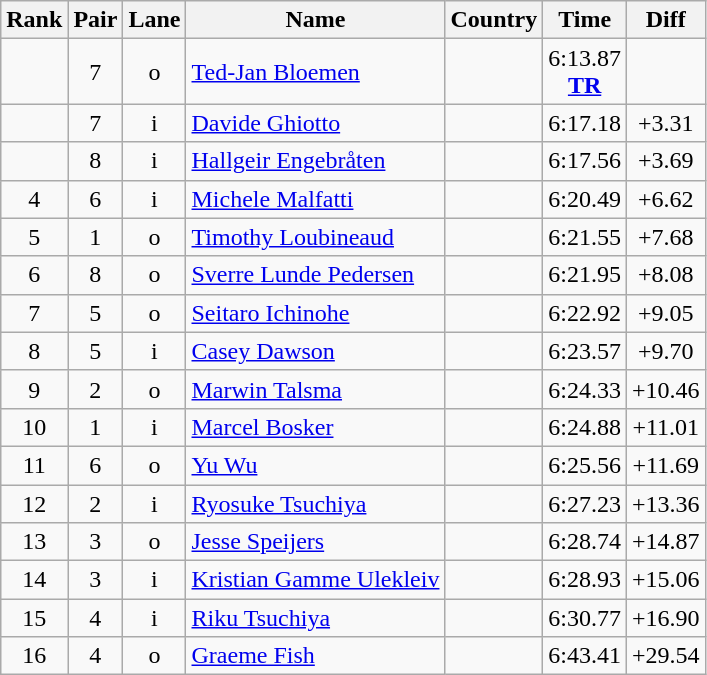<table class="wikitable sortable" style="text-align:center">
<tr>
<th>Rank</th>
<th>Pair</th>
<th>Lane</th>
<th>Name</th>
<th>Country</th>
<th>Time</th>
<th>Diff</th>
</tr>
<tr>
<td></td>
<td>7</td>
<td>o</td>
<td align=left><a href='#'>Ted-Jan Bloemen</a></td>
<td align=left></td>
<td>6:13.87<br><strong><a href='#'>TR</a></strong></td>
<td></td>
</tr>
<tr>
<td></td>
<td>7</td>
<td>i</td>
<td align=left><a href='#'>Davide Ghiotto</a></td>
<td align=left></td>
<td>6:17.18</td>
<td>+3.31</td>
</tr>
<tr>
<td></td>
<td>8</td>
<td>i</td>
<td align=left><a href='#'>Hallgeir Engebråten</a></td>
<td align=left></td>
<td>6:17.56</td>
<td>+3.69</td>
</tr>
<tr>
<td>4</td>
<td>6</td>
<td>i</td>
<td align=left><a href='#'>Michele Malfatti</a></td>
<td align=left></td>
<td>6:20.49</td>
<td>+6.62</td>
</tr>
<tr>
<td>5</td>
<td>1</td>
<td>o</td>
<td align=left><a href='#'>Timothy Loubineaud</a></td>
<td align=left></td>
<td>6:21.55</td>
<td>+7.68</td>
</tr>
<tr>
<td>6</td>
<td>8</td>
<td>o</td>
<td align=left><a href='#'>Sverre Lunde Pedersen</a></td>
<td align=left></td>
<td>6:21.95</td>
<td>+8.08</td>
</tr>
<tr>
<td>7</td>
<td>5</td>
<td>o</td>
<td align=left><a href='#'>Seitaro Ichinohe</a></td>
<td align=left></td>
<td>6:22.92</td>
<td>+9.05</td>
</tr>
<tr>
<td>8</td>
<td>5</td>
<td>i</td>
<td align=left><a href='#'>Casey Dawson</a></td>
<td align=left></td>
<td>6:23.57</td>
<td>+9.70</td>
</tr>
<tr>
<td>9</td>
<td>2</td>
<td>o</td>
<td align=left><a href='#'>Marwin Talsma</a></td>
<td align=left></td>
<td>6:24.33</td>
<td>+10.46</td>
</tr>
<tr>
<td>10</td>
<td>1</td>
<td>i</td>
<td align=left><a href='#'>Marcel Bosker</a></td>
<td align=left></td>
<td>6:24.88</td>
<td>+11.01</td>
</tr>
<tr>
<td>11</td>
<td>6</td>
<td>o</td>
<td align=left><a href='#'>Yu Wu</a></td>
<td align=left></td>
<td>6:25.56</td>
<td>+11.69</td>
</tr>
<tr>
<td>12</td>
<td>2</td>
<td>i</td>
<td align=left><a href='#'>Ryosuke Tsuchiya</a></td>
<td align=left></td>
<td>6:27.23</td>
<td>+13.36</td>
</tr>
<tr>
<td>13</td>
<td>3</td>
<td>o</td>
<td align=left><a href='#'>Jesse Speijers</a></td>
<td align=left></td>
<td>6:28.74</td>
<td>+14.87</td>
</tr>
<tr>
<td>14</td>
<td>3</td>
<td>i</td>
<td align=left><a href='#'>Kristian Gamme Ulekleiv</a></td>
<td align=left></td>
<td>6:28.93</td>
<td>+15.06</td>
</tr>
<tr>
<td>15</td>
<td>4</td>
<td>i</td>
<td align=left><a href='#'>Riku Tsuchiya</a></td>
<td align=left></td>
<td>6:30.77</td>
<td>+16.90</td>
</tr>
<tr>
<td>16</td>
<td>4</td>
<td>o</td>
<td align=left><a href='#'>Graeme Fish</a></td>
<td align=left></td>
<td>6:43.41</td>
<td>+29.54</td>
</tr>
</table>
